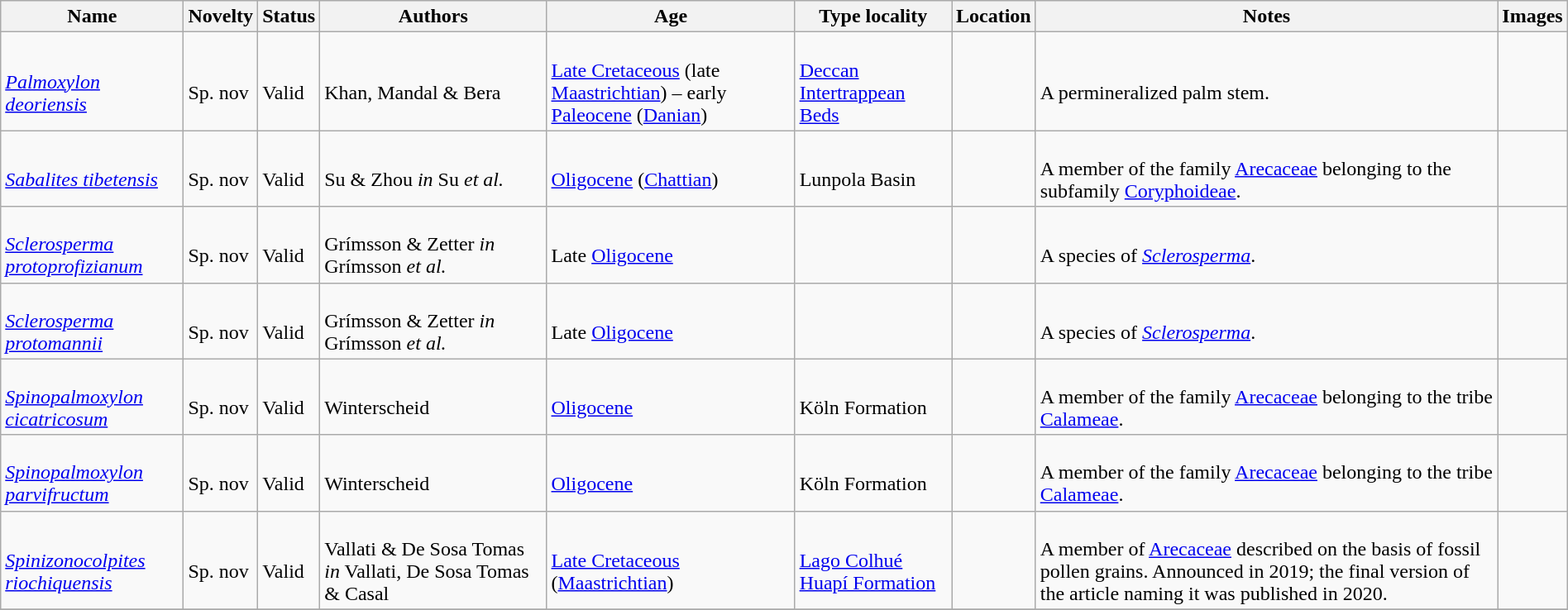<table class="wikitable sortable" align="center" width="100%">
<tr>
<th>Name</th>
<th>Novelty</th>
<th>Status</th>
<th>Authors</th>
<th>Age</th>
<th>Type locality</th>
<th>Location</th>
<th>Notes</th>
<th>Images</th>
</tr>
<tr>
<td><br><em><a href='#'>Palmoxylon deoriensis</a></em></td>
<td><br>Sp. nov</td>
<td><br>Valid</td>
<td><br>Khan, Mandal & Bera</td>
<td><br><a href='#'>Late Cretaceous</a> (late <a href='#'>Maastrichtian</a>) – early <a href='#'>Paleocene</a> (<a href='#'>Danian</a>)</td>
<td><br><a href='#'>Deccan</a> <a href='#'>Intertrappean Beds</a></td>
<td><br></td>
<td><br>A permineralized palm stem.</td>
<td></td>
</tr>
<tr>
<td><br><em><a href='#'>Sabalites tibetensis</a></em></td>
<td><br>Sp. nov</td>
<td><br>Valid</td>
<td><br>Su & Zhou <em>in</em> Su <em>et al.</em></td>
<td><br><a href='#'>Oligocene</a> (<a href='#'>Chattian</a>)</td>
<td><br>Lunpola Basin</td>
<td><br></td>
<td><br>A member of the family <a href='#'>Arecaceae</a> belonging to the subfamily <a href='#'>Coryphoideae</a>.</td>
<td></td>
</tr>
<tr>
<td><br><em><a href='#'>Sclerosperma protoprofizianum</a></em></td>
<td><br>Sp. nov</td>
<td><br>Valid</td>
<td><br>Grímsson & Zetter <em>in</em> Grímsson <em>et al.</em></td>
<td><br>Late <a href='#'>Oligocene</a></td>
<td></td>
<td><br></td>
<td><br>A species of <em><a href='#'>Sclerosperma</a></em>.</td>
<td></td>
</tr>
<tr>
<td><br><em><a href='#'>Sclerosperma protomannii</a></em></td>
<td><br>Sp. nov</td>
<td><br>Valid</td>
<td><br>Grímsson & Zetter <em>in</em> Grímsson <em>et al.</em></td>
<td><br>Late <a href='#'>Oligocene</a></td>
<td></td>
<td><br></td>
<td><br>A species of <em><a href='#'>Sclerosperma</a></em>.</td>
<td></td>
</tr>
<tr>
<td><br><em><a href='#'>Spinopalmoxylon cicatricosum</a></em></td>
<td><br>Sp. nov</td>
<td><br>Valid</td>
<td><br>Winterscheid</td>
<td><br><a href='#'>Oligocene</a></td>
<td><br>Köln Formation</td>
<td><br></td>
<td><br>A member of the family <a href='#'>Arecaceae</a> belonging to the tribe <a href='#'>Calameae</a>.</td>
<td></td>
</tr>
<tr>
<td><br><em><a href='#'>Spinopalmoxylon parvifructum</a></em></td>
<td><br>Sp. nov</td>
<td><br>Valid</td>
<td><br>Winterscheid</td>
<td><br><a href='#'>Oligocene</a></td>
<td><br>Köln Formation</td>
<td><br></td>
<td><br>A member of the family <a href='#'>Arecaceae</a> belonging to the tribe <a href='#'>Calameae</a>.</td>
<td></td>
</tr>
<tr>
<td><br><em><a href='#'>Spinizonocolpites riochiquensis</a></em></td>
<td><br>Sp. nov</td>
<td><br>Valid</td>
<td><br>Vallati & De Sosa Tomas <em>in</em> Vallati, De Sosa Tomas & Casal</td>
<td><br><a href='#'>Late Cretaceous</a> (<a href='#'>Maastrichtian</a>)</td>
<td><br><a href='#'>Lago Colhué Huapí Formation</a></td>
<td><br></td>
<td><br>A member of <a href='#'>Arecaceae</a> described on the basis of fossil pollen grains. Announced in 2019; the final version of the article naming it was published in 2020.</td>
<td></td>
</tr>
<tr>
</tr>
</table>
